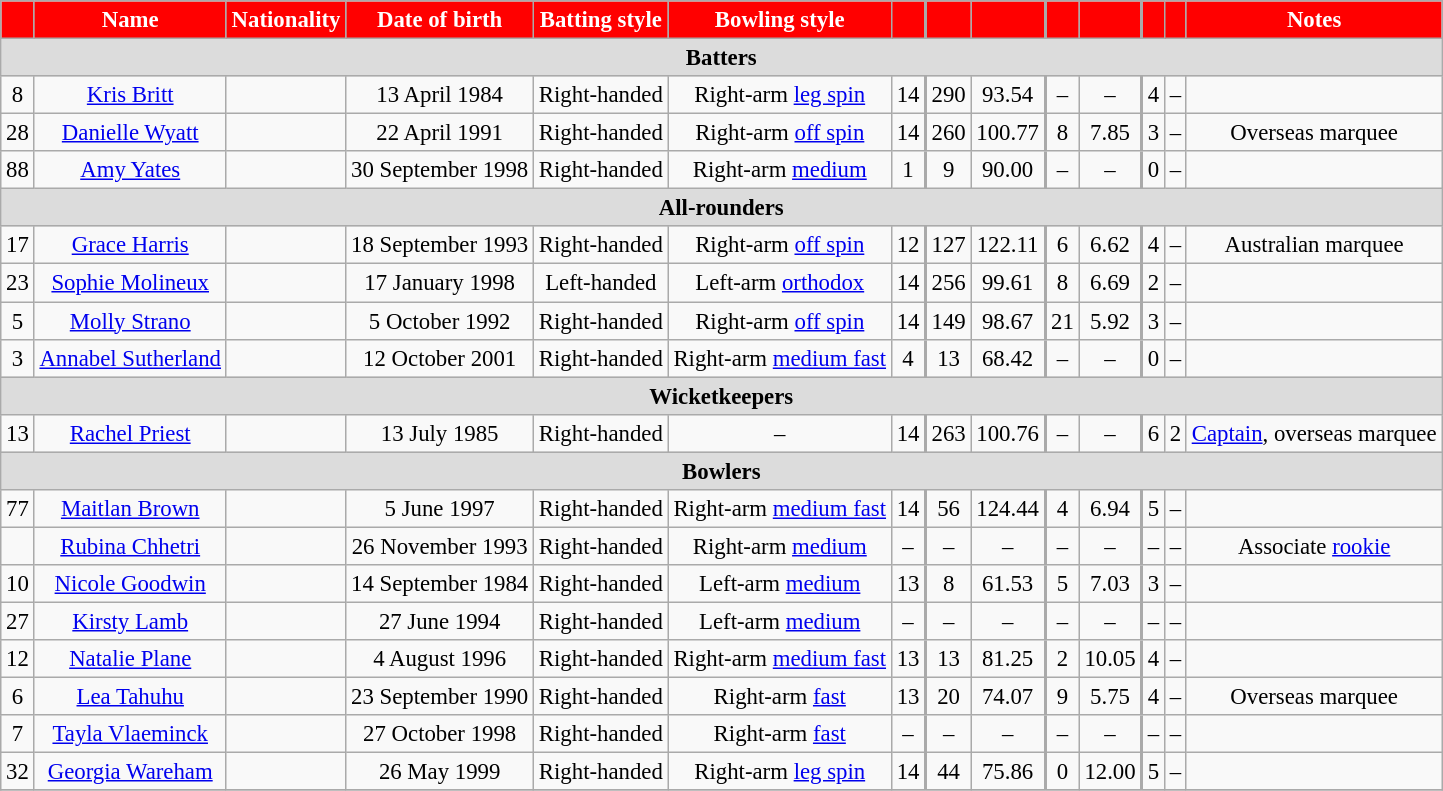<table class="wikitable" style="font-size:95%;">
<tr>
<th style="background:red; color:white; text-align:center;"></th>
<th style="background:red; color:white; text-align:center;">Name</th>
<th style="background:red; color:white; text-align:center;">Nationality</th>
<th style="background:red; color:white; text-align:center;">Date of birth</th>
<th style="background:red; color:white; text-align:center;">Batting style</th>
<th style="background:red; color:white; text-align:center;">Bowling style</th>
<th style="background:red; color:white; text-align:center;"></th>
<th style="background:red; color:white; border-left-width: 2px; text-align:center;"></th>
<th style="background:red; color:white; text-align:center;"></th>
<th style="background:red; color:white; border-left-width: 2px; text-align:center;"></th>
<th style="background:red; color:white; text-align:center;"></th>
<th style="background:red; color:white; border-left-width: 2px; text-align:center;"></th>
<th style="background:red; color:white; text-align:center;"></th>
<th style="background:red; color:white; text-align:center;">Notes</th>
</tr>
<tr>
<th colspan="14" style="background: #DCDCDC; text-align:center;">Batters</th>
</tr>
<tr align=center>
<td>8</td>
<td><a href='#'>Kris Britt</a></td>
<td></td>
<td>13 April 1984</td>
<td>Right-handed</td>
<td>Right-arm <a href='#'>leg spin</a></td>
<td>14</td>
<td style="border-left-width: 2px">290</td>
<td>93.54</td>
<td style="border-left-width: 2px">–</td>
<td>–</td>
<td style="border-left-width: 2px">4</td>
<td>–</td>
<td></td>
</tr>
<tr align=center>
<td>28</td>
<td><a href='#'>Danielle Wyatt</a></td>
<td></td>
<td>22 April 1991</td>
<td>Right-handed</td>
<td>Right-arm <a href='#'>off spin</a></td>
<td>14</td>
<td style="border-left-width: 2px">260</td>
<td>100.77</td>
<td style="border-left-width: 2px">8</td>
<td>7.85</td>
<td style="border-left-width: 2px">3</td>
<td>–</td>
<td>Overseas marquee</td>
</tr>
<tr align=center>
<td>88</td>
<td><a href='#'>Amy Yates</a></td>
<td></td>
<td>30 September 1998</td>
<td>Right-handed</td>
<td>Right-arm <a href='#'>medium</a></td>
<td>1</td>
<td style="border-left-width: 2px">9</td>
<td>90.00</td>
<td style="border-left-width: 2px">–</td>
<td>–</td>
<td style="border-left-width: 2px">0</td>
<td>–</td>
<td></td>
</tr>
<tr>
<th colspan="14" style="background: #DCDCDC; text-align:center;">All-rounders</th>
</tr>
<tr align=center>
<td>17</td>
<td><a href='#'>Grace Harris</a></td>
<td></td>
<td>18 September 1993</td>
<td>Right-handed</td>
<td>Right-arm <a href='#'>off spin</a></td>
<td>12</td>
<td style="border-left-width: 2px">127</td>
<td>122.11</td>
<td style="border-left-width: 2px">6</td>
<td>6.62</td>
<td style="border-left-width: 2px">4</td>
<td>–</td>
<td>Australian marquee</td>
</tr>
<tr align=center>
<td>23</td>
<td><a href='#'>Sophie Molineux</a></td>
<td></td>
<td>17 January 1998</td>
<td>Left-handed</td>
<td>Left-arm <a href='#'>orthodox</a></td>
<td>14</td>
<td style="border-left-width: 2px">256</td>
<td>99.61</td>
<td style="border-left-width: 2px">8</td>
<td>6.69</td>
<td style="border-left-width: 2px">2</td>
<td>–</td>
<td></td>
</tr>
<tr align=center>
<td>5</td>
<td><a href='#'>Molly Strano</a></td>
<td></td>
<td>5 October 1992</td>
<td>Right-handed</td>
<td>Right-arm <a href='#'>off spin</a></td>
<td>14</td>
<td style="border-left-width: 2px">149</td>
<td>98.67</td>
<td style="border-left-width: 2px">21</td>
<td>5.92</td>
<td style="border-left-width: 2px">3</td>
<td>–</td>
<td></td>
</tr>
<tr align=center>
<td>3</td>
<td><a href='#'>Annabel Sutherland</a></td>
<td></td>
<td>12 October 2001</td>
<td>Right-handed</td>
<td>Right-arm <a href='#'>medium fast</a></td>
<td>4</td>
<td style="border-left-width: 2px">13</td>
<td>68.42</td>
<td style="border-left-width: 2px">–</td>
<td>–</td>
<td style="border-left-width: 2px">0</td>
<td>–</td>
<td></td>
</tr>
<tr>
<th colspan="14" style="background: #DCDCDC; text-align:center;">Wicketkeepers</th>
</tr>
<tr align=center>
<td>13</td>
<td><a href='#'>Rachel Priest</a></td>
<td></td>
<td>13 July 1985</td>
<td>Right-handed</td>
<td>–</td>
<td>14</td>
<td style="border-left-width: 2px">263</td>
<td>100.76</td>
<td style="border-left-width: 2px">–</td>
<td>–</td>
<td style="border-left-width: 2px">6</td>
<td>2</td>
<td><a href='#'>Captain</a>, overseas marquee</td>
</tr>
<tr>
<th colspan="14" style="background: #DCDCDC; text-align:center;">Bowlers</th>
</tr>
<tr align=center>
<td>77</td>
<td><a href='#'>Maitlan Brown</a></td>
<td></td>
<td>5 June 1997</td>
<td>Right-handed</td>
<td>Right-arm <a href='#'>medium fast</a></td>
<td>14</td>
<td style="border-left-width: 2px">56</td>
<td>124.44</td>
<td style="border-left-width: 2px">4</td>
<td>6.94</td>
<td style="border-left-width: 2px">5</td>
<td>–</td>
<td></td>
</tr>
<tr align=center>
<td></td>
<td><a href='#'>Rubina Chhetri</a></td>
<td></td>
<td>26 November 1993</td>
<td>Right-handed</td>
<td>Right-arm <a href='#'>medium</a></td>
<td>–</td>
<td style="border-left-width: 2px">–</td>
<td>–</td>
<td style="border-left-width: 2px">–</td>
<td>–</td>
<td style="border-left-width: 2px">–</td>
<td>–</td>
<td>Associate <a href='#'>rookie</a></td>
</tr>
<tr align=center>
<td>10</td>
<td><a href='#'>Nicole Goodwin</a></td>
<td></td>
<td>14 September 1984</td>
<td>Right-handed</td>
<td>Left-arm <a href='#'>medium</a></td>
<td>13</td>
<td style="border-left-width: 2px">8</td>
<td>61.53</td>
<td style="border-left-width: 2px">5</td>
<td>7.03</td>
<td style="border-left-width: 2px">3</td>
<td>–</td>
<td></td>
</tr>
<tr align=center>
<td>27</td>
<td><a href='#'>Kirsty Lamb</a></td>
<td></td>
<td>27 June 1994</td>
<td>Right-handed</td>
<td>Left-arm <a href='#'>medium</a></td>
<td>–</td>
<td style="border-left-width: 2px">–</td>
<td>–</td>
<td style="border-left-width: 2px">–</td>
<td>–</td>
<td style="border-left-width: 2px">–</td>
<td>–</td>
<td></td>
</tr>
<tr align=center>
<td>12</td>
<td><a href='#'>Natalie Plane</a></td>
<td></td>
<td>4 August 1996</td>
<td>Right-handed</td>
<td>Right-arm <a href='#'>medium fast</a></td>
<td>13</td>
<td style="border-left-width: 2px">13</td>
<td>81.25</td>
<td style="border-left-width: 2px">2</td>
<td>10.05</td>
<td style="border-left-width: 2px">4</td>
<td>–</td>
<td></td>
</tr>
<tr align=center>
<td>6</td>
<td><a href='#'>Lea Tahuhu</a></td>
<td></td>
<td>23 September 1990</td>
<td>Right-handed</td>
<td>Right-arm <a href='#'>fast</a></td>
<td>13</td>
<td style="border-left-width: 2px">20</td>
<td>74.07</td>
<td style="border-left-width: 2px">9</td>
<td>5.75</td>
<td style="border-left-width: 2px">4</td>
<td>–</td>
<td>Overseas marquee</td>
</tr>
<tr align=center>
<td>7</td>
<td><a href='#'>Tayla Vlaeminck</a></td>
<td></td>
<td>27 October 1998</td>
<td>Right-handed</td>
<td>Right-arm <a href='#'>fast</a></td>
<td>–</td>
<td style="border-left-width: 2px">–</td>
<td>–</td>
<td style="border-left-width: 2px">–</td>
<td>–</td>
<td style="border-left-width: 2px">–</td>
<td>–</td>
<td></td>
</tr>
<tr align=center>
<td>32</td>
<td><a href='#'>Georgia Wareham</a></td>
<td></td>
<td>26 May 1999</td>
<td>Right-handed</td>
<td>Right-arm <a href='#'>leg spin</a></td>
<td>14</td>
<td style="border-left-width: 2px">44</td>
<td>75.86</td>
<td style="border-left-width: 2px">0</td>
<td>12.00</td>
<td style="border-left-width: 2px">5</td>
<td>–</td>
<td></td>
</tr>
<tr>
</tr>
</table>
